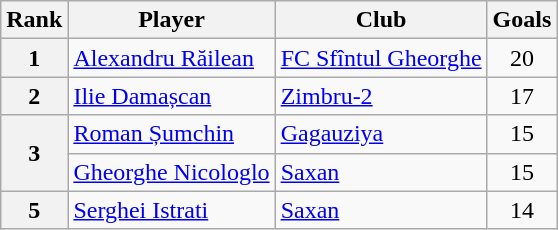<table class="wikitable">
<tr>
<th>Rank</th>
<th>Player</th>
<th>Club</th>
<th>Goals</th>
</tr>
<tr>
<th rowspan=1 align=center>1</th>
<td> <a href='#'>Alexandru Răilean</a></td>
<td><a href='#'>FC Sfîntul Gheorghe</a></td>
<td align=center>20</td>
</tr>
<tr>
<th rowspan=1 align=center>2</th>
<td> <a href='#'>Ilie Damașcan</a></td>
<td><a href='#'>Zimbru-2</a></td>
<td align=center>17</td>
</tr>
<tr>
<th rowspan=2 align=center>3</th>
<td> <a href='#'>Roman Șumchin</a></td>
<td><a href='#'>Gagauziya</a></td>
<td align=center>15</td>
</tr>
<tr>
<td> <a href='#'>Gheorghe Nicologlo</a></td>
<td><a href='#'>Saxan</a></td>
<td align=center>15</td>
</tr>
<tr>
<th rowspan=1 align=center>5</th>
<td> <a href='#'>Serghei Istrati</a></td>
<td><a href='#'>Saxan</a></td>
<td align=center>14</td>
</tr>
</table>
